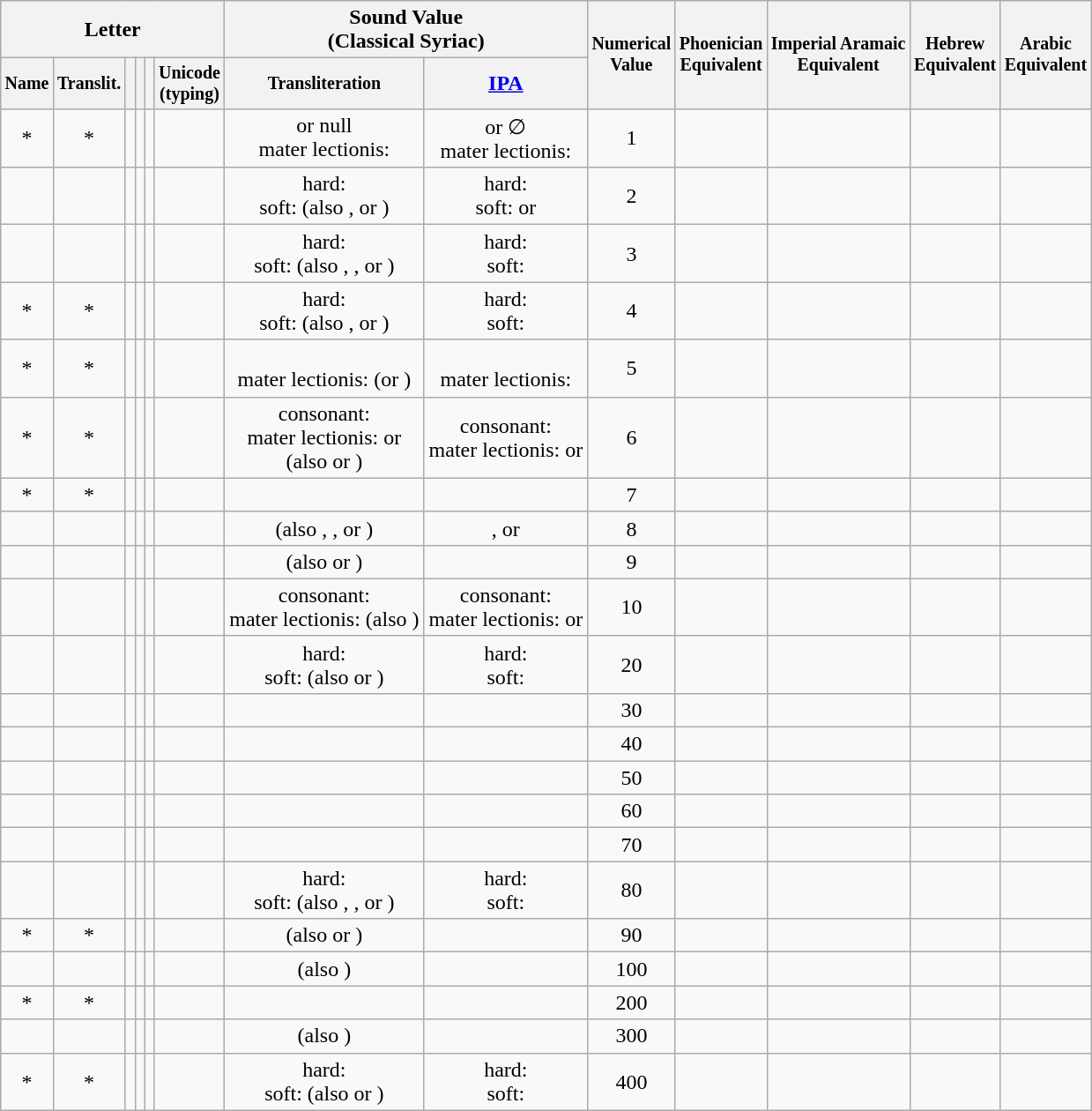<table class="wikitable">
<tr>
<th colspan="6">Letter</th>
<th colspan="2">Sound Value<br>(Classical Syriac)</th>
<th rowspan="2" style="font-size: smaller;">Numerical<br>Value</th>
<th rowspan="2" style="font-size: smaller;">Phoenician<br>Equivalent</th>
<th rowspan="2" style="font-size: smaller;">Imperial Aramaic<br>Equivalent</th>
<th rowspan="2" style="font-size: smaller;">Hebrew<br>Equivalent</th>
<th rowspan="2" style="font-size: smaller;">Arabic<br>Equivalent</th>
</tr>
<tr>
<th style="font-size: smaller;">Name</th>
<th style="font-size: smaller;">Translit.</th>
<th style="font-size: smaller;"></th>
<th style="font-size: smaller;"></th>
<th style="font-size: smaller;"></th>
<th style="font-size: smaller;"><strong>Unicode</strong><br>(typing)</th>
<th style="font-size: smaller;">Transliteration</th>
<th><a href='#'>IPA</a></th>
</tr>
<tr style="text-align:center;">
<td>*</td>
<td>*</td>
<td></td>
<td></td>
<td></td>
<td></td>
<td><em></em> or null <br>mater lectionis: <em></em></td>
<td> or ∅ <br>mater lectionis: </td>
<td>1</td>
<td></td>
<td></td>
<td></td>
<td></td>
</tr>
<tr style="text-align:center;">
<td></td>
<td></td>
<td></td>
<td></td>
<td></td>
<td></td>
<td>hard: <em></em><br>soft: <em></em> (also <em></em>, <em></em> or <em></em>)</td>
<td>hard: <br>soft:  or </td>
<td>2</td>
<td></td>
<td></td>
<td></td>
<td></td>
</tr>
<tr style="text-align:center;">
<td></td>
<td></td>
<td></td>
<td></td>
<td></td>
<td></td>
<td>hard: <em></em><br>soft: <em></em> (also <em></em>, <em></em>, <em></em> or <em></em>)</td>
<td>hard: <br>soft: </td>
<td>3</td>
<td></td>
<td></td>
<td></td>
<td></td>
</tr>
<tr style="text-align:center;">
<td>*</td>
<td>*</td>
<td></td>
<td></td>
<td></td>
<td></td>
<td>hard: <em></em><br>soft: <em></em> (also <em></em>, <em></em> or <em></em>)</td>
<td>hard: <br>soft: </td>
<td>4</td>
<td></td>
<td></td>
<td></td>
<td></td>
</tr>
<tr style="text-align:center;">
<td>*</td>
<td>*</td>
<td></td>
<td></td>
<td></td>
<td></td>
<td><em></em><br>mater lectionis: <em></em> (or <em></em>)</td>
<td> <br>mater lectionis: </td>
<td>5</td>
<td></td>
<td></td>
<td></td>
<td></td>
</tr>
<tr style="text-align:center;">
<td>*</td>
<td>*</td>
<td></td>
<td></td>
<td></td>
<td></td>
<td>consonant: <em></em><br>mater lectionis: <em></em> or <em></em><br>(also <em></em> or <em></em>)</td>
<td>consonant: <br>mater lectionis:  or </td>
<td>6</td>
<td></td>
<td></td>
<td></td>
<td></td>
</tr>
<tr style="text-align:center;">
<td>*</td>
<td>*</td>
<td></td>
<td></td>
<td></td>
<td></td>
<td><em></em></td>
<td></td>
<td>7</td>
<td></td>
<td></td>
<td></td>
<td></td>
</tr>
<tr style="text-align:center;">
<td></td>
<td></td>
<td></td>
<td></td>
<td></td>
<td></td>
<td><em></em> (also <em></em>, <em></em>, <em></em> or <em></em>)</td>
<td>,  or </td>
<td>8</td>
<td></td>
<td></td>
<td></td>
<td></td>
</tr>
<tr style="text-align:center;">
<td></td>
<td></td>
<td></td>
<td></td>
<td></td>
<td></td>
<td><em></em> (also <em></em> or <em></em>)</td>
<td></td>
<td>9</td>
<td></td>
<td></td>
<td></td>
<td></td>
</tr>
<tr style="text-align:center;">
<td></td>
<td></td>
<td></td>
<td></td>
<td></td>
<td></td>
<td>consonant: <em></em><br>mater lectionis: <em></em> (also <em></em>)</td>
<td>consonant: <br>mater lectionis:  or </td>
<td>10</td>
<td></td>
<td></td>
<td></td>
<td></td>
</tr>
<tr style="text-align:center;">
<td></td>
<td></td>
<td></td>
<td></td>
<td></td>
<td></td>
<td>hard: <em></em><br>soft: <em></em> (also <em></em> or <em></em>)</td>
<td>hard: <br>soft: </td>
<td>20</td>
<td></td>
<td></td>
<td></td>
<td></td>
</tr>
<tr style="text-align:center;">
<td></td>
<td></td>
<td></td>
<td></td>
<td></td>
<td></td>
<td><em></em></td>
<td></td>
<td>30</td>
<td></td>
<td></td>
<td></td>
<td></td>
</tr>
<tr style="text-align:center;">
<td></td>
<td></td>
<td></td>
<td></td>
<td></td>
<td></td>
<td><em></em></td>
<td></td>
<td>40</td>
<td></td>
<td></td>
<td></td>
<td></td>
</tr>
<tr style="text-align:center;">
<td></td>
<td></td>
<td></td>
<td></td>
<td></td>
<td></td>
<td><em></em></td>
<td></td>
<td>50</td>
<td></td>
<td></td>
<td></td>
<td></td>
</tr>
<tr style="text-align:center;">
<td></td>
<td></td>
<td></td>
<td></td>
<td></td>
<td></td>
<td><em></em></td>
<td></td>
<td>60</td>
<td></td>
<td></td>
<td></td>
<td></td>
</tr>
<tr style="text-align:center;">
<td></td>
<td></td>
<td></td>
<td></td>
<td></td>
<td></td>
<td><em></em></td>
<td></td>
<td>70</td>
<td></td>
<td></td>
<td></td>
<td></td>
</tr>
<tr style="text-align:center;">
<td></td>
<td></td>
<td></td>
<td></td>
<td></td>
<td></td>
<td>hard: <em></em><br>soft: <em></em> (also <em></em>, <em></em>, <em></em> or <em></em>)</td>
<td>hard: <br>soft: </td>
<td>80</td>
<td></td>
<td></td>
<td></td>
<td></td>
</tr>
<tr style="text-align:center;">
<td>*</td>
<td>*</td>
<td></td>
<td></td>
<td></td>
<td></td>
<td><em></em> (also <em></em> or <em></em>)</td>
<td></td>
<td>90</td>
<td></td>
<td></td>
<td></td>
<td></td>
</tr>
<tr style="text-align:center;">
<td></td>
<td></td>
<td></td>
<td></td>
<td></td>
<td></td>
<td><em></em> (also <em></em>)</td>
<td></td>
<td>100</td>
<td></td>
<td></td>
<td></td>
<td></td>
</tr>
<tr style="text-align:center;">
<td>*</td>
<td>*</td>
<td></td>
<td></td>
<td></td>
<td></td>
<td><em></em></td>
<td></td>
<td>200</td>
<td></td>
<td></td>
<td></td>
<td></td>
</tr>
<tr style="text-align:center;">
<td></td>
<td></td>
<td></td>
<td></td>
<td></td>
<td></td>
<td><em></em> (also <em></em>)</td>
<td></td>
<td>300</td>
<td></td>
<td></td>
<td></td>
<td></td>
</tr>
<tr style="text-align:center;">
<td>*</td>
<td>*</td>
<td></td>
<td></td>
<td></td>
<td></td>
<td>hard: <em></em><br>soft: <em></em> (also <em></em> or <em></em>)</td>
<td>hard: <br>soft: </td>
<td>400</td>
<td></td>
<td></td>
<td></td>
<td></td>
</tr>
</table>
